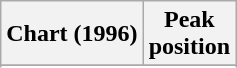<table class="wikitable sortable">
<tr>
<th align="left">Chart (1996)</th>
<th align="center">Peak<br>position</th>
</tr>
<tr>
</tr>
<tr>
</tr>
</table>
